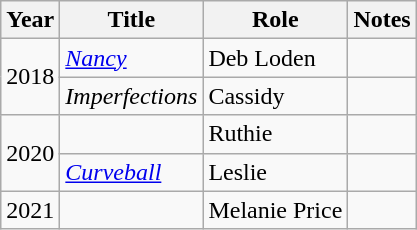<table class="wikitable sortable">
<tr>
<th>Year</th>
<th>Title</th>
<th>Role</th>
<th>Notes</th>
</tr>
<tr>
<td rowspan="2">2018</td>
<td><a href='#'><em>Nancy</em></a></td>
<td>Deb Loden</td>
<td></td>
</tr>
<tr>
<td><em>Imperfections</em></td>
<td>Cassidy</td>
<td></td>
</tr>
<tr>
<td rowspan="2">2020</td>
<td><em></em></td>
<td>Ruthie</td>
<td></td>
</tr>
<tr>
<td><a href='#'><em>Curveball</em></a></td>
<td>Leslie</td>
<td></td>
</tr>
<tr>
<td>2021</td>
<td><em></em></td>
<td>Melanie Price</td>
<td></td>
</tr>
</table>
